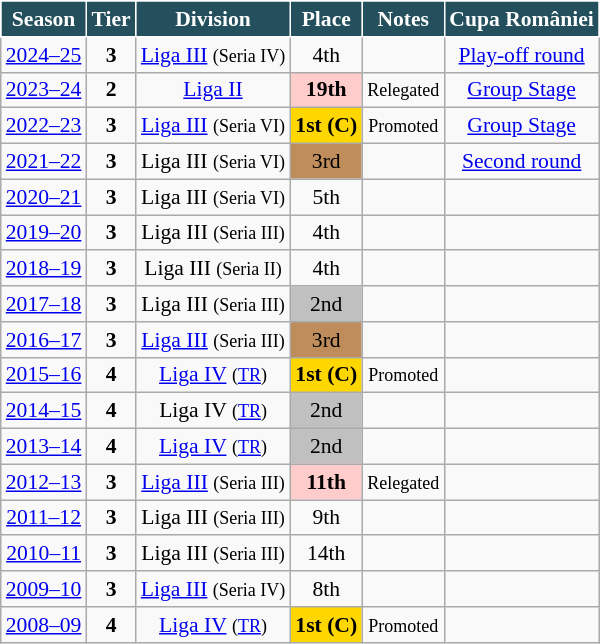<table class="wikitable" style="text-align:center; font-size:90%">
<tr>
<th style="background:#24505d;color:#FFFFFF;border:1px solid #FFFFFF;">Season</th>
<th style="background:#24505d;color:#FFFFFF;border:1px solid #FFFFFF;">Tier</th>
<th style="background:#24505d;color:#FFFFFF;border:1px solid #FFFFFF;">Division</th>
<th style="background:#24505d;color:#FFFFFF;border:1px solid #FFFFFF;">Place</th>
<th style="background:#24505d;color:#FFFFFF;border:1px solid #FFFFFF;">Notes</th>
<th style="background:#24505d;color:#FFFFFF;border:1px solid #FFFFFF;">Cupa României</th>
</tr>
<tr>
<td><a href='#'>2024–25</a></td>
<td><strong>3</strong></td>
<td><a href='#'>Liga III</a> <small>(Seria IV)</small></td>
<td>4th</td>
<td></td>
<td><a href='#'>Play-off round</a></td>
</tr>
<tr>
<td><a href='#'>2023–24</a></td>
<td><strong>2</strong></td>
<td><a href='#'>Liga II</a></td>
<td align=center bgcolor=#FFCCCC><strong>19th</strong></td>
<td><small>Relegated</small></td>
<td><a href='#'>Group Stage</a></td>
</tr>
<tr>
<td><a href='#'>2022–23</a></td>
<td><strong>3</strong></td>
<td><a href='#'>Liga III</a> <small>(Seria VI)</small></td>
<td align=center bgcolor=gold><strong>1st (C)</strong></td>
<td><small>Promoted</small></td>
<td><a href='#'>Group Stage</a></td>
</tr>
<tr>
<td><a href='#'>2021–22</a></td>
<td><strong>3</strong></td>
<td>Liga III <small>(Seria VI)</small></td>
<td align=center bgcolor=#BF8D5B>3rd</td>
<td></td>
<td><a href='#'>Second round</a></td>
</tr>
<tr>
<td><a href='#'>2020–21</a></td>
<td><strong>3</strong></td>
<td>Liga III <small>(Seria VI)</small></td>
<td>5th</td>
<td></td>
<td></td>
</tr>
<tr>
<td><a href='#'>2019–20</a></td>
<td><strong>3</strong></td>
<td>Liga III <small>(Seria III)</small></td>
<td>4th</td>
<td></td>
<td></td>
</tr>
<tr>
<td><a href='#'>2018–19</a></td>
<td><strong>3</strong></td>
<td>Liga III <small>(Seria II)</small></td>
<td>4th</td>
<td></td>
<td></td>
</tr>
<tr>
<td><a href='#'>2017–18</a></td>
<td><strong>3</strong></td>
<td>Liga III <small>(Seria III)</small></td>
<td align=center bgcolor=silver>2nd</td>
<td></td>
<td></td>
</tr>
<tr>
<td><a href='#'>2016–17</a></td>
<td><strong>3</strong></td>
<td><a href='#'>Liga III</a> <small>(Seria III)</small></td>
<td align=center bgcolor=#BF8D5B>3rd</td>
<td></td>
<td></td>
</tr>
<tr>
<td><a href='#'>2015–16</a></td>
<td><strong>4</strong></td>
<td><a href='#'>Liga IV</a> <small>(<a href='#'>TR</a>)</small></td>
<td align=center bgcolor=gold><strong>1st (C)</strong></td>
<td><small>Promoted</small></td>
<td></td>
</tr>
<tr>
<td><a href='#'>2014–15</a></td>
<td><strong>4</strong></td>
<td>Liga IV <small>(<a href='#'>TR</a>)</small></td>
<td align=center bgcolor=silver>2nd</td>
<td></td>
<td></td>
</tr>
<tr>
<td><a href='#'>2013–14</a></td>
<td><strong>4</strong></td>
<td><a href='#'>Liga IV</a> <small>(<a href='#'>TR</a>)</small></td>
<td align=center bgcolor=silver>2nd</td>
<td></td>
<td></td>
</tr>
<tr>
<td><a href='#'>2012–13</a></td>
<td><strong>3</strong></td>
<td><a href='#'>Liga III</a> <small>(Seria III)</small></td>
<td align=center bgcolor=#FFCCCC><strong>11th</strong></td>
<td><small>Relegated</small></td>
<td></td>
</tr>
<tr>
<td><a href='#'>2011–12</a></td>
<td><strong>3</strong></td>
<td>Liga III <small>(Seria III)</small></td>
<td>9th</td>
<td></td>
<td></td>
</tr>
<tr>
<td><a href='#'>2010–11</a></td>
<td><strong>3</strong></td>
<td>Liga III <small>(Seria III)</small></td>
<td>14th</td>
<td></td>
<td></td>
</tr>
<tr>
<td><a href='#'>2009–10</a></td>
<td><strong>3</strong></td>
<td><a href='#'>Liga III</a> <small>(Seria IV)</small></td>
<td>8th</td>
<td></td>
<td></td>
</tr>
<tr>
<td><a href='#'>2008–09</a></td>
<td><strong>4</strong></td>
<td><a href='#'>Liga IV</a> <small>(<a href='#'>TR</a>)</small></td>
<td align=center bgcolor=gold><strong>1st (C)</strong></td>
<td><small>Promoted</small></td>
<td></td>
</tr>
</table>
